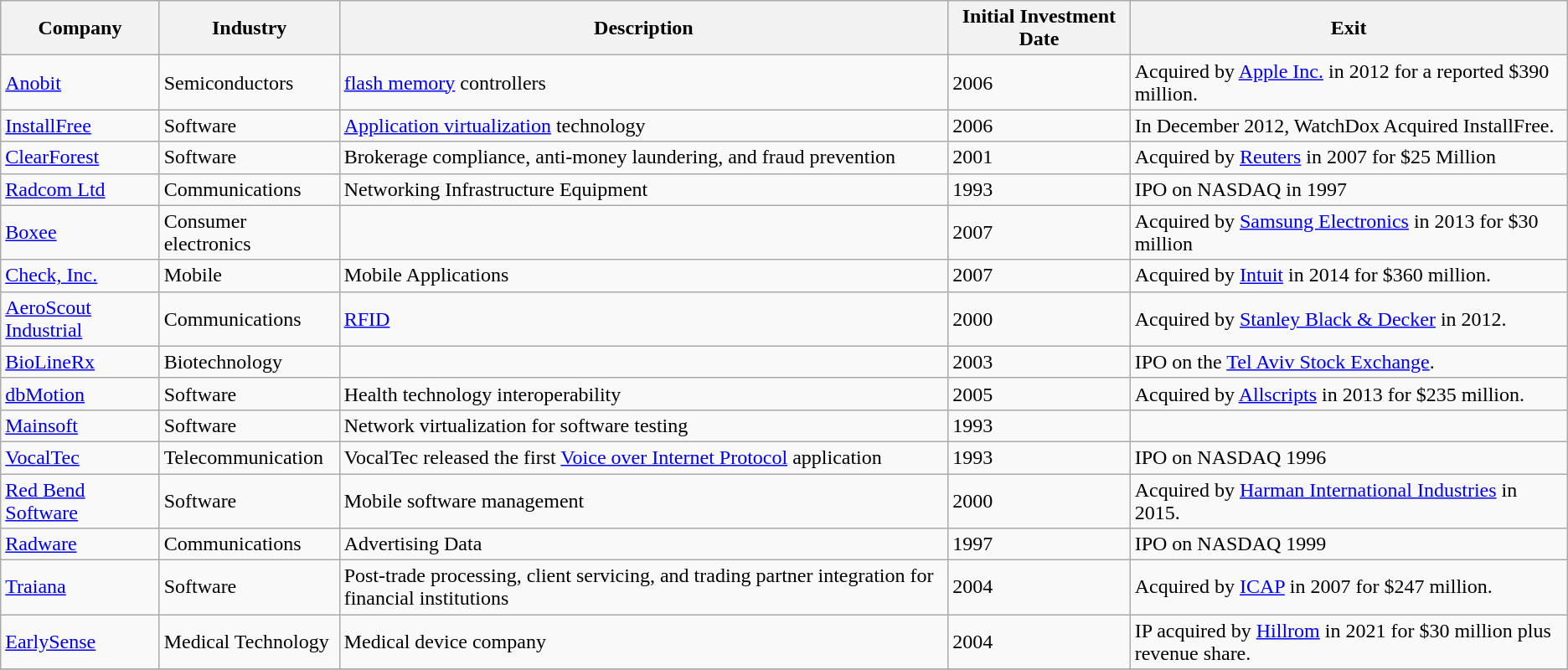<table class="wikitable sortable">
<tr>
<th>Company</th>
<th>Industry</th>
<th>Description</th>
<th>Initial Investment Date</th>
<th>Exit</th>
</tr>
<tr>
<td><a href='#'>Anobit</a></td>
<td>Semiconductors</td>
<td><a href='#'>flash memory</a> controllers</td>
<td>2006</td>
<td>Acquired by <a href='#'>Apple Inc.</a> in 2012 for a reported $390 million.</td>
</tr>
<tr>
<td><a href='#'>InstallFree</a></td>
<td>Software</td>
<td><a href='#'>Application virtualization</a> technology</td>
<td>2006</td>
<td>In December 2012, WatchDox Acquired InstallFree.</td>
</tr>
<tr>
<td><a href='#'>ClearForest</a></td>
<td>Software</td>
<td>Brokerage compliance, anti-money laundering, and fraud prevention</td>
<td>2001</td>
<td>Acquired by <a href='#'>Reuters</a> in 2007 for $25 Million</td>
</tr>
<tr>
<td><a href='#'>Radcom Ltd</a></td>
<td>Communications</td>
<td>Networking Infrastructure Equipment</td>
<td>1993</td>
<td>IPO on NASDAQ in 1997</td>
</tr>
<tr>
<td><a href='#'>Boxee</a></td>
<td>Consumer electronics</td>
<td></td>
<td>2007</td>
<td>Acquired by <a href='#'>Samsung Electronics</a> in 2013 for $30 million</td>
</tr>
<tr>
<td><a href='#'>Check, Inc.</a></td>
<td>Mobile</td>
<td>Mobile Applications</td>
<td>2007</td>
<td>Acquired by <a href='#'>Intuit</a> in 2014 for $360 million.</td>
</tr>
<tr>
<td><a href='#'>AeroScout Industrial</a></td>
<td>Communications</td>
<td><a href='#'>RFID</a></td>
<td>2000</td>
<td>Acquired by <a href='#'>Stanley Black & Decker</a> in 2012.</td>
</tr>
<tr>
<td><a href='#'>BioLineRx</a></td>
<td>Biotechnology</td>
<td></td>
<td>2003</td>
<td>IPO on the <a href='#'>Tel Aviv Stock Exchange</a>.</td>
</tr>
<tr>
<td><a href='#'>dbMotion</a></td>
<td>Software</td>
<td>Health technology interoperability</td>
<td>2005</td>
<td>Acquired by <a href='#'>Allscripts</a> in 2013 for $235 million.</td>
</tr>
<tr>
<td><a href='#'>Mainsoft</a></td>
<td>Software</td>
<td>Network virtualization for software testing</td>
<td>1993</td>
<td></td>
</tr>
<tr>
<td><a href='#'>VocalTec</a></td>
<td>Telecommunication</td>
<td>VocalTec released the first <a href='#'>Voice over Internet Protocol</a> application</td>
<td>1993</td>
<td>IPO on NASDAQ 1996</td>
</tr>
<tr>
<td><a href='#'>Red Bend Software</a></td>
<td>Software</td>
<td>Mobile software management</td>
<td>2000</td>
<td>Acquired by <a href='#'>Harman International Industries</a> in 2015.</td>
</tr>
<tr>
<td><a href='#'>Radware</a></td>
<td>Communications</td>
<td>Advertising Data</td>
<td>1997</td>
<td>IPO on NASDAQ 1999</td>
</tr>
<tr>
<td><a href='#'>Traiana</a></td>
<td>Software</td>
<td>Post-trade processing, client servicing, and trading partner integration for financial institutions</td>
<td>2004</td>
<td>Acquired by <a href='#'>ICAP</a> in 2007 for $247 million.</td>
</tr>
<tr>
<td><a href='#'>EarlySense</a></td>
<td>Medical Technology</td>
<td>Medical device company</td>
<td>2004</td>
<td>IP acquired by <a href='#'>Hillrom</a> in 2021 for $30 million plus revenue share.</td>
</tr>
<tr>
</tr>
</table>
